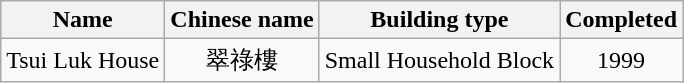<table class="wikitable" style="text-align: center">
<tr>
<th>Name</th>
<th>Chinese name</th>
<th>Building type</th>
<th>Completed</th>
</tr>
<tr>
<td>Tsui Luk House</td>
<td>翠祿樓</td>
<td>Small Household Block</td>
<td>1999</td>
</tr>
</table>
